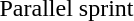<table>
<tr>
<td>Parallel sprint</td>
<td></td>
<td></td>
<td></td>
</tr>
</table>
